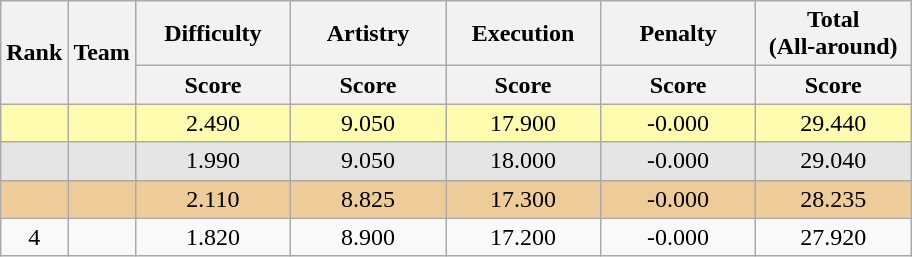<table class="wikitable" style="text-align:center">
<tr>
<th rowspan=2>Rank</th>
<th rowspan=2>Team</th>
<th style="width:6em">Difficulty</th>
<th style="width:6em">Artistry</th>
<th style="width:6em">Execution</th>
<th style="width:6em">Penalty</th>
<th style="width:6em">Total<br>(All-around)</th>
</tr>
<tr>
<th>Score</th>
<th>Score</th>
<th>Score</th>
<th>Score</th>
<th>Score</th>
</tr>
<tr style="background:#fffcaf;">
<td></td>
<td align="left"></td>
<td>2.490</td>
<td>9.050</td>
<td>17.900</td>
<td>-0.000</td>
<td>29.440</td>
</tr>
<tr style="background:#e5e5e5;">
<td></td>
<td align="left"></td>
<td>1.990</td>
<td>9.050</td>
<td>18.000</td>
<td>-0.000</td>
<td>29.040</td>
</tr>
<tr style="background:#ec9;">
<td></td>
<td align="left"></td>
<td>2.110</td>
<td>8.825</td>
<td>17.300</td>
<td>-0.000</td>
<td>28.235</td>
</tr>
<tr>
<td>4</td>
<td align="left"></td>
<td>1.820</td>
<td>8.900</td>
<td>17.200</td>
<td>-0.000</td>
<td>27.920</td>
</tr>
</table>
